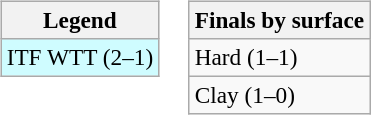<table>
<tr valign=top>
<td><br><table class="wikitable" style=font-size:97%>
<tr>
<th>Legend</th>
</tr>
<tr style="background:#cffcff;">
<td>ITF WTT (2–1)</td>
</tr>
</table>
</td>
<td><br><table class="wikitable" style=font-size:97%>
<tr>
<th>Finals by surface</th>
</tr>
<tr>
<td>Hard (1–1)</td>
</tr>
<tr>
<td>Clay (1–0)</td>
</tr>
</table>
</td>
</tr>
</table>
